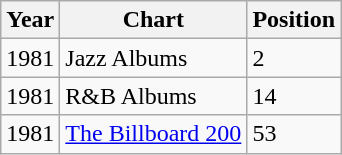<table class="wikitable" border="1">
<tr>
<th>Year</th>
<th>Chart</th>
<th>Position</th>
</tr>
<tr>
<td>1981</td>
<td>Jazz Albums</td>
<td>2</td>
</tr>
<tr>
<td>1981</td>
<td>R&B Albums</td>
<td>14</td>
</tr>
<tr>
<td>1981</td>
<td><a href='#'>The Billboard 200</a></td>
<td>53</td>
</tr>
</table>
